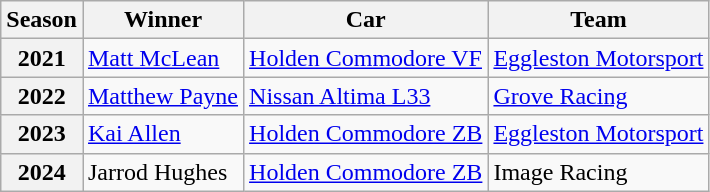<table class="wikitable">
<tr>
<th>Season</th>
<th>Winner</th>
<th>Car</th>
<th>Team</th>
</tr>
<tr>
<th>2021</th>
<td> <a href='#'>Matt McLean</a></td>
<td><a href='#'>Holden Commodore VF</a></td>
<td><a href='#'>Eggleston Motorsport</a></td>
</tr>
<tr>
<th>2022</th>
<td> <a href='#'>Matthew Payne</a></td>
<td><a href='#'>Nissan Altima L33</a></td>
<td><a href='#'>Grove Racing</a></td>
</tr>
<tr>
<th>2023</th>
<td> <a href='#'>Kai Allen</a></td>
<td><a href='#'>Holden Commodore ZB</a></td>
<td><a href='#'>Eggleston Motorsport</a></td>
</tr>
<tr>
<th>2024</th>
<td> Jarrod Hughes</td>
<td><a href='#'>Holden Commodore ZB</a></td>
<td>Image Racing</td>
</tr>
</table>
